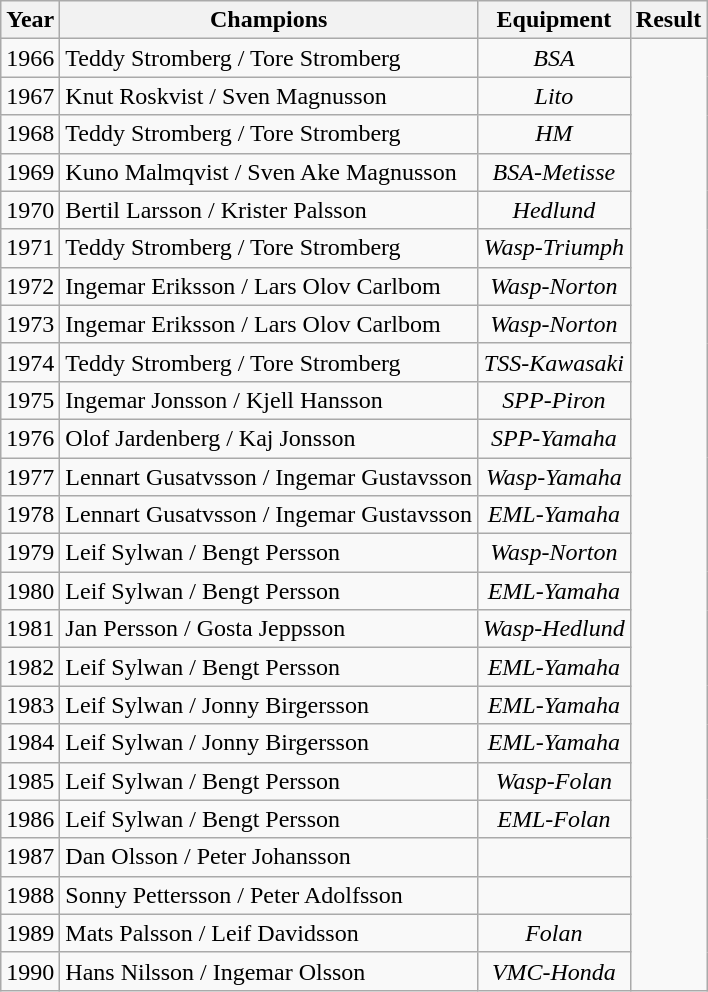<table class="wikitable" style="display:inline-table;">
<tr>
<th>Year</th>
<th>Champions</th>
<th>Equipment</th>
<th>Result</th>
</tr>
<tr align="center">
<td>1966</td>
<td align="left">Teddy Stromberg / Tore Stromberg</td>
<td><em>BSA</em></td>
<td rowspan=25></td>
</tr>
<tr align="center">
<td>1967</td>
<td align="left">Knut Roskvist / Sven Magnusson</td>
<td><em>Lito</em></td>
</tr>
<tr align="center">
<td>1968</td>
<td align="left">Teddy Stromberg / Tore Stromberg</td>
<td><em>HM</em></td>
</tr>
<tr align="center">
<td>1969</td>
<td align="left">Kuno Malmqvist / Sven Ake Magnusson</td>
<td><em>BSA-Metisse</em></td>
</tr>
<tr align="center">
<td>1970</td>
<td align="left">Bertil Larsson / Krister Palsson</td>
<td><em>Hedlund</em></td>
</tr>
<tr align="center">
<td>1971</td>
<td align="left">Teddy Stromberg / Tore Stromberg</td>
<td><em>Wasp-Triumph</em></td>
</tr>
<tr align="center">
<td>1972</td>
<td align="left">Ingemar Eriksson / Lars Olov Carlbom</td>
<td><em>Wasp-Norton</em></td>
</tr>
<tr align="center">
<td>1973</td>
<td align="left">Ingemar Eriksson / Lars Olov Carlbom</td>
<td><em>Wasp-Norton</em></td>
</tr>
<tr align="center">
<td>1974</td>
<td align="left">Teddy Stromberg / Tore Stromberg</td>
<td><em>TSS-Kawasaki</em></td>
</tr>
<tr align="center">
<td>1975</td>
<td align="left">Ingemar Jonsson / Kjell Hansson</td>
<td><em>SPP-Piron</em></td>
</tr>
<tr align="center">
<td>1976</td>
<td align="left">Olof Jardenberg / Kaj Jonsson</td>
<td><em>SPP-Yamaha</em></td>
</tr>
<tr align="center">
<td>1977</td>
<td align="left">Lennart Gusatvsson / Ingemar Gustavsson</td>
<td><em>Wasp-Yamaha</em></td>
</tr>
<tr align="center">
<td>1978</td>
<td align="left">Lennart Gusatvsson / Ingemar Gustavsson</td>
<td><em>EML-Yamaha</em></td>
</tr>
<tr align="center">
<td>1979</td>
<td align="left">Leif Sylwan / Bengt Persson</td>
<td><em>Wasp-Norton</em></td>
</tr>
<tr align="center">
<td>1980</td>
<td align="left">Leif Sylwan / Bengt Persson</td>
<td><em>EML-Yamaha</em></td>
</tr>
<tr align="center">
<td>1981</td>
<td align="left">Jan Persson / Gosta Jeppsson</td>
<td><em>Wasp-Hedlund</em></td>
</tr>
<tr align="center">
<td>1982</td>
<td align="left">Leif Sylwan / Bengt Persson</td>
<td><em>EML-Yamaha</em></td>
</tr>
<tr align="center">
<td>1983</td>
<td align="left">Leif Sylwan / Jonny Birgersson</td>
<td><em>EML-Yamaha</em></td>
</tr>
<tr align="center">
<td>1984</td>
<td align="left">Leif Sylwan / Jonny Birgersson</td>
<td><em>EML-Yamaha</em></td>
</tr>
<tr align="center">
<td>1985</td>
<td align="left">Leif Sylwan / Bengt Persson</td>
<td><em>Wasp-Folan</em></td>
</tr>
<tr align="center">
<td>1986</td>
<td align="left">Leif Sylwan / Bengt Persson</td>
<td><em>EML-Folan</em></td>
</tr>
<tr align="center">
<td>1987</td>
<td align="left">Dan Olsson / Peter Johansson</td>
<td></td>
</tr>
<tr align="center">
<td>1988</td>
<td align="left">Sonny Pettersson / Peter Adolfsson</td>
<td></td>
</tr>
<tr align="center">
<td>1989</td>
<td align="left">Mats Palsson / Leif Davidsson</td>
<td><em>Folan</em></td>
</tr>
<tr align="center">
<td>1990</td>
<td align="left">Hans Nilsson / Ingemar Olsson</td>
<td><em>VMC-Honda</em></td>
</tr>
</table>
